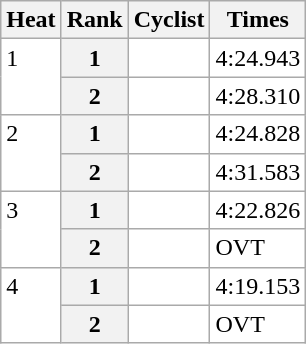<table class="wikitable">
<tr>
<th>Heat</th>
<th>Rank</th>
<th>Cyclist</th>
<th>Times</th>
</tr>
<tr align="left" valign="top" bgcolor="#FFFFFF">
<td rowspan=2 valign="top">1</td>
<th>1</th>
<td></td>
<td align="left">4:24.943</td>
</tr>
<tr align="left" valign="top" bgcolor="#FFFFFF">
<th>2</th>
<td></td>
<td align="left">4:28.310</td>
</tr>
<tr align="left" valign="top" bgcolor="#FFFFFF">
<td rowspan=2 valign="top">2</td>
<th>1</th>
<td></td>
<td align="left">4:24.828</td>
</tr>
<tr align="left" valign="top" bgcolor="#FFFFFF">
<th>2</th>
<td></td>
<td align="left">4:31.583</td>
</tr>
<tr align="left" valign="top" bgcolor="#FFFFFF">
<td rowspan=2 valign="top">3</td>
<th>1</th>
<td></td>
<td align="left">4:22.826</td>
</tr>
<tr align="left" valign="top" bgcolor="#FFFFFF">
<th>2</th>
<td></td>
<td align="left">OVT</td>
</tr>
<tr align="left" valign="top" bgcolor="#FFFFFF">
<td rowspan=2 valign="top">4</td>
<th>1</th>
<td></td>
<td align="left">4:19.153</td>
</tr>
<tr align="left" valign="top" bgcolor="#FFFFFF">
<th>2</th>
<td></td>
<td align="left">OVT</td>
</tr>
</table>
